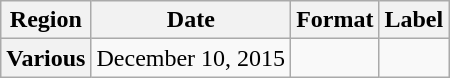<table class="wikitable plainrowheaders">
<tr>
<th scope="col">Region</th>
<th scope="col">Date</th>
<th scope="col">Format</th>
<th scope="col">Label</th>
</tr>
<tr>
<th scope="row">Various</th>
<td>December 10, 2015</td>
<td></td>
<td></td>
</tr>
</table>
